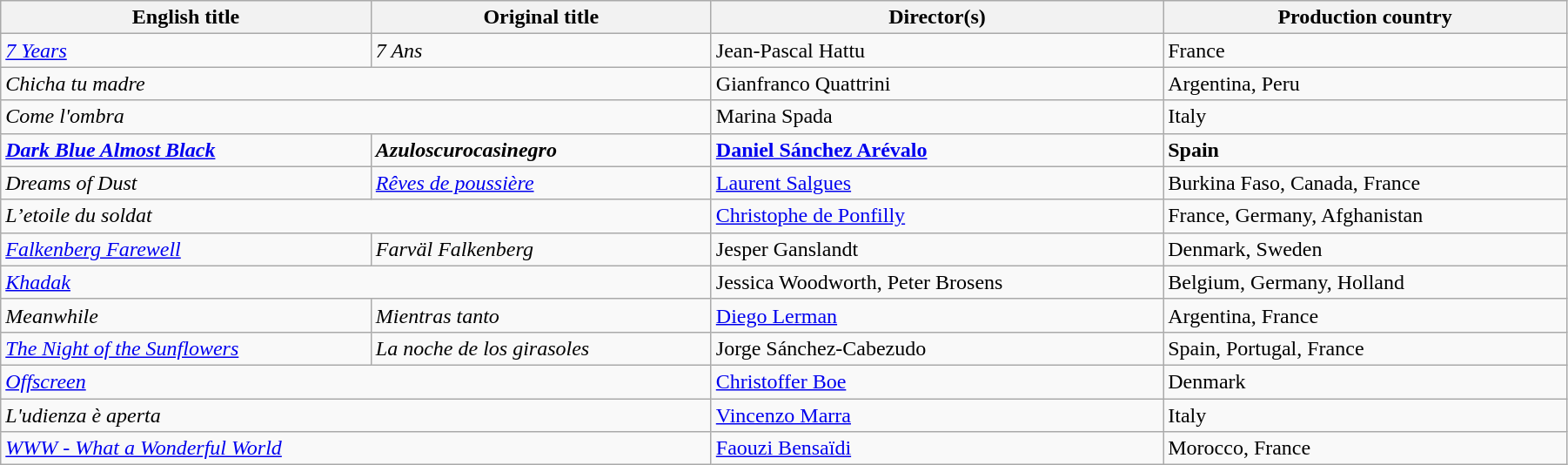<table class="wikitable" style="width:95%; margin-bottom:0px">
<tr>
<th>English title</th>
<th>Original title</th>
<th>Director(s)</th>
<th>Production country</th>
</tr>
<tr>
<td><em><a href='#'>7 Years</a></em></td>
<td><em>7 Ans</em></td>
<td data-sort-value="Hattu">Jean-Pascal Hattu</td>
<td>France</td>
</tr>
<tr>
<td colspan="2"><em>Chicha tu madre</em></td>
<td>Gianfranco Quattrini</td>
<td>Argentina, Peru</td>
</tr>
<tr>
<td colspan="2"><em>Come l'ombra</em></td>
<td>Marina Spada</td>
<td>Italy</td>
</tr>
<tr>
<td><strong><em><a href='#'>Dark Blue Almost Black</a></em></strong></td>
<td><strong><em>Azuloscurocasinegro</em></strong></td>
<td data-sort-value="Arevalo"><strong><a href='#'>Daniel Sánchez Arévalo</a></strong></td>
<td><strong>Spain</strong></td>
</tr>
<tr>
<td><em>Dreams of Dust</em></td>
<td><em><a href='#'>Rêves de poussière</a></em></td>
<td data-sort-value="Salgues"><a href='#'>Laurent Salgues</a></td>
<td>Burkina Faso, Canada, France</td>
</tr>
<tr>
<td colspan="2"><em>L’etoile du soldat</em></td>
<td><a href='#'>Christophe de Ponfilly</a></td>
<td>France, Germany, Afghanistan</td>
</tr>
<tr>
<td><em><a href='#'>Falkenberg Farewell</a></em></td>
<td><em>Farväl Falkenberg</em></td>
<td data-sort-value="Ganslandt">Jesper Ganslandt</td>
<td>Denmark, Sweden</td>
</tr>
<tr>
<td colspan=2><em><a href='#'>Khadak</a></em></td>
<td data-sort-value="Woodworth">Jessica Woodworth, Peter Brosens</td>
<td>Belgium, Germany, Holland</td>
</tr>
<tr>
<td><em>Meanwhile</em></td>
<td><em>Mientras tanto</em></td>
<td data-sort-value="Lerman"><a href='#'>Diego Lerman</a></td>
<td>Argentina, France</td>
</tr>
<tr>
<td data-sort-value="Night"><em><a href='#'>The Night of the Sunflowers</a></em></td>
<td data-sort-value="Noche"><em>La noche de los girasoles</em></td>
<td data-sort-value="Sanchez">Jorge Sánchez-Cabezudo</td>
<td>Spain, Portugal, France</td>
</tr>
<tr>
<td colspan=2><em><a href='#'>Offscreen</a></em></td>
<td data-sort-value="Boe"><a href='#'>Christoffer Boe</a></td>
<td>Denmark</td>
</tr>
<tr>
<td colspan="2"><em>L'udienza è aperta</em></td>
<td><a href='#'>Vincenzo Marra</a></td>
<td>Italy</td>
</tr>
<tr>
<td colspan=2><em><a href='#'>WWW - What a Wonderful World</a></em></td>
<td data-sort-value="Bensaïdi"><a href='#'>Faouzi Bensaïdi</a></td>
<td>Morocco, France</td>
</tr>
</table>
